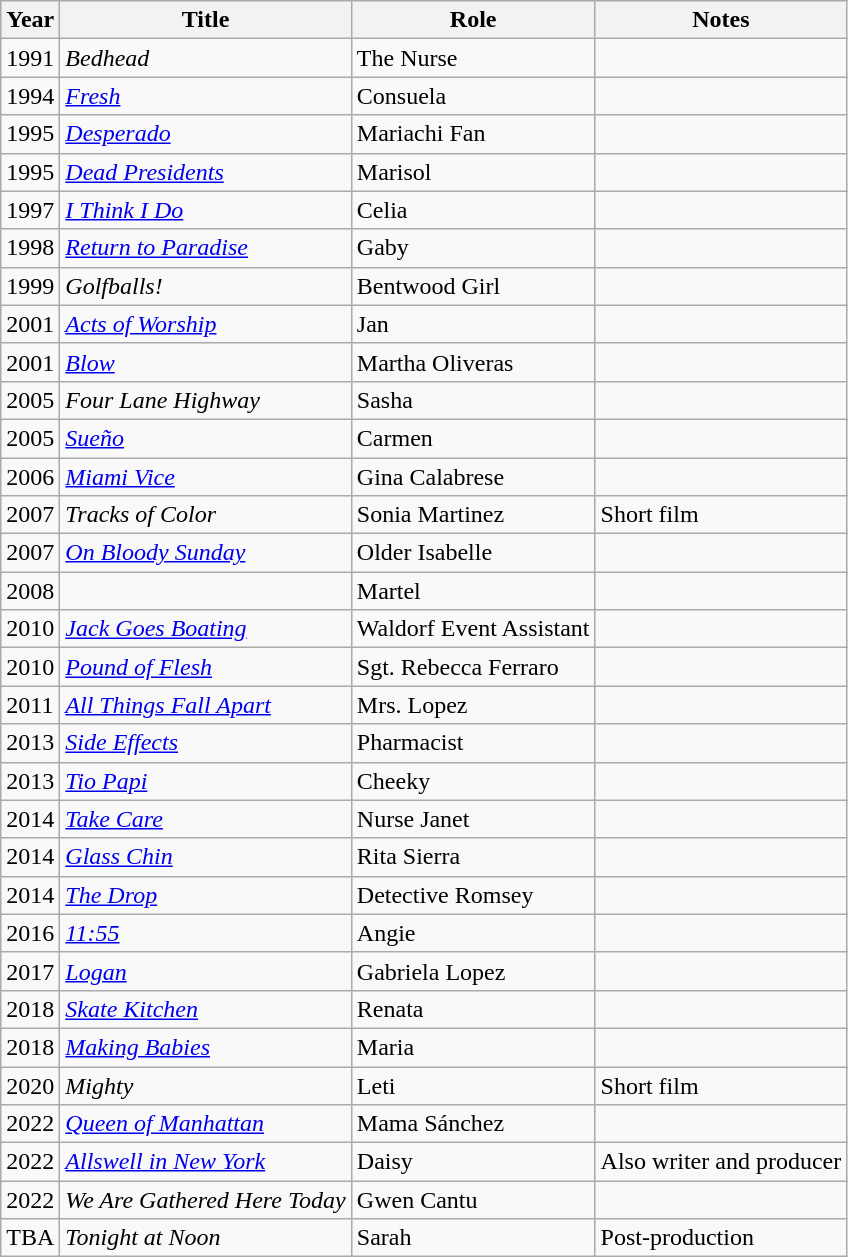<table class="wikitable sortable">
<tr>
<th>Year</th>
<th>Title</th>
<th>Role</th>
<th class="unsortable">Notes</th>
</tr>
<tr>
<td>1991</td>
<td><em>Bedhead</em></td>
<td>The Nurse</td>
<td></td>
</tr>
<tr>
<td>1994</td>
<td><em><a href='#'>Fresh</a></em></td>
<td>Consuela</td>
<td></td>
</tr>
<tr>
<td>1995</td>
<td><em><a href='#'>Desperado</a></em></td>
<td>Mariachi Fan</td>
<td></td>
</tr>
<tr>
<td>1995</td>
<td><em><a href='#'>Dead Presidents</a></em></td>
<td>Marisol</td>
<td></td>
</tr>
<tr>
<td>1997</td>
<td><em><a href='#'>I Think I Do</a></em></td>
<td>Celia</td>
<td></td>
</tr>
<tr>
<td>1998</td>
<td><em><a href='#'>Return to Paradise</a></em></td>
<td>Gaby</td>
<td></td>
</tr>
<tr>
<td>1999</td>
<td><em>Golfballs!</em></td>
<td>Bentwood Girl</td>
<td></td>
</tr>
<tr>
<td>2001</td>
<td><em><a href='#'>Acts of Worship</a></em></td>
<td>Jan</td>
<td></td>
</tr>
<tr>
<td>2001</td>
<td><em><a href='#'>Blow</a></em></td>
<td>Martha Oliveras</td>
<td></td>
</tr>
<tr>
<td>2005</td>
<td><em>Four Lane Highway</em></td>
<td>Sasha</td>
<td></td>
</tr>
<tr>
<td>2005</td>
<td><em><a href='#'>Sueño</a></em></td>
<td>Carmen</td>
<td></td>
</tr>
<tr>
<td>2006</td>
<td><em><a href='#'>Miami Vice</a></em></td>
<td>Gina Calabrese</td>
<td></td>
</tr>
<tr>
<td>2007</td>
<td><em>Tracks of Color</em></td>
<td>Sonia Martinez</td>
<td>Short film</td>
</tr>
<tr>
<td>2007</td>
<td><em><a href='#'>On Bloody Sunday</a></em></td>
<td>Older Isabelle</td>
<td></td>
</tr>
<tr>
<td>2008</td>
<td><em></em></td>
<td>Martel</td>
<td></td>
</tr>
<tr>
<td>2010</td>
<td><em><a href='#'>Jack Goes Boating</a></em></td>
<td>Waldorf Event Assistant</td>
<td></td>
</tr>
<tr>
<td>2010</td>
<td><em><a href='#'>Pound of Flesh</a></em></td>
<td>Sgt. Rebecca Ferraro</td>
<td></td>
</tr>
<tr>
<td>2011</td>
<td><em><a href='#'>All Things Fall Apart</a></em></td>
<td>Mrs. Lopez</td>
<td></td>
</tr>
<tr>
<td>2013</td>
<td><em><a href='#'>Side Effects</a></em></td>
<td>Pharmacist</td>
<td></td>
</tr>
<tr>
<td>2013</td>
<td><em><a href='#'>Tio Papi</a></em></td>
<td>Cheeky</td>
<td></td>
</tr>
<tr>
<td>2014</td>
<td><em><a href='#'>Take Care</a></em></td>
<td>Nurse Janet</td>
<td></td>
</tr>
<tr>
<td>2014</td>
<td><em><a href='#'>Glass Chin</a></em></td>
<td>Rita Sierra</td>
<td></td>
</tr>
<tr>
<td>2014</td>
<td><em><a href='#'>The Drop</a></em></td>
<td>Detective Romsey</td>
<td></td>
</tr>
<tr>
<td>2016</td>
<td><em><a href='#'>11:55</a></em></td>
<td>Angie</td>
<td></td>
</tr>
<tr>
<td>2017</td>
<td><em><a href='#'>Logan</a></em></td>
<td>Gabriela Lopez</td>
<td></td>
</tr>
<tr>
<td>2018</td>
<td><em><a href='#'>Skate Kitchen</a></em></td>
<td>Renata</td>
<td></td>
</tr>
<tr>
<td>2018</td>
<td><em><a href='#'>Making Babies</a></em></td>
<td>Maria</td>
<td></td>
</tr>
<tr>
<td>2020</td>
<td><em>Mighty</em></td>
<td>Leti</td>
<td>Short film</td>
</tr>
<tr>
<td>2022</td>
<td><em><a href='#'>Queen of Manhattan</a></em></td>
<td>Mama Sánchez</td>
<td></td>
</tr>
<tr>
<td>2022</td>
<td><em><a href='#'>Allswell in New York</a></em></td>
<td>Daisy</td>
<td>Also writer and producer</td>
</tr>
<tr>
<td>2022</td>
<td><em>We Are Gathered Here Today</em></td>
<td>Gwen Cantu</td>
<td></td>
</tr>
<tr>
<td>TBA</td>
<td><em>Tonight at Noon</em></td>
<td>Sarah</td>
<td>Post-production</td>
</tr>
</table>
